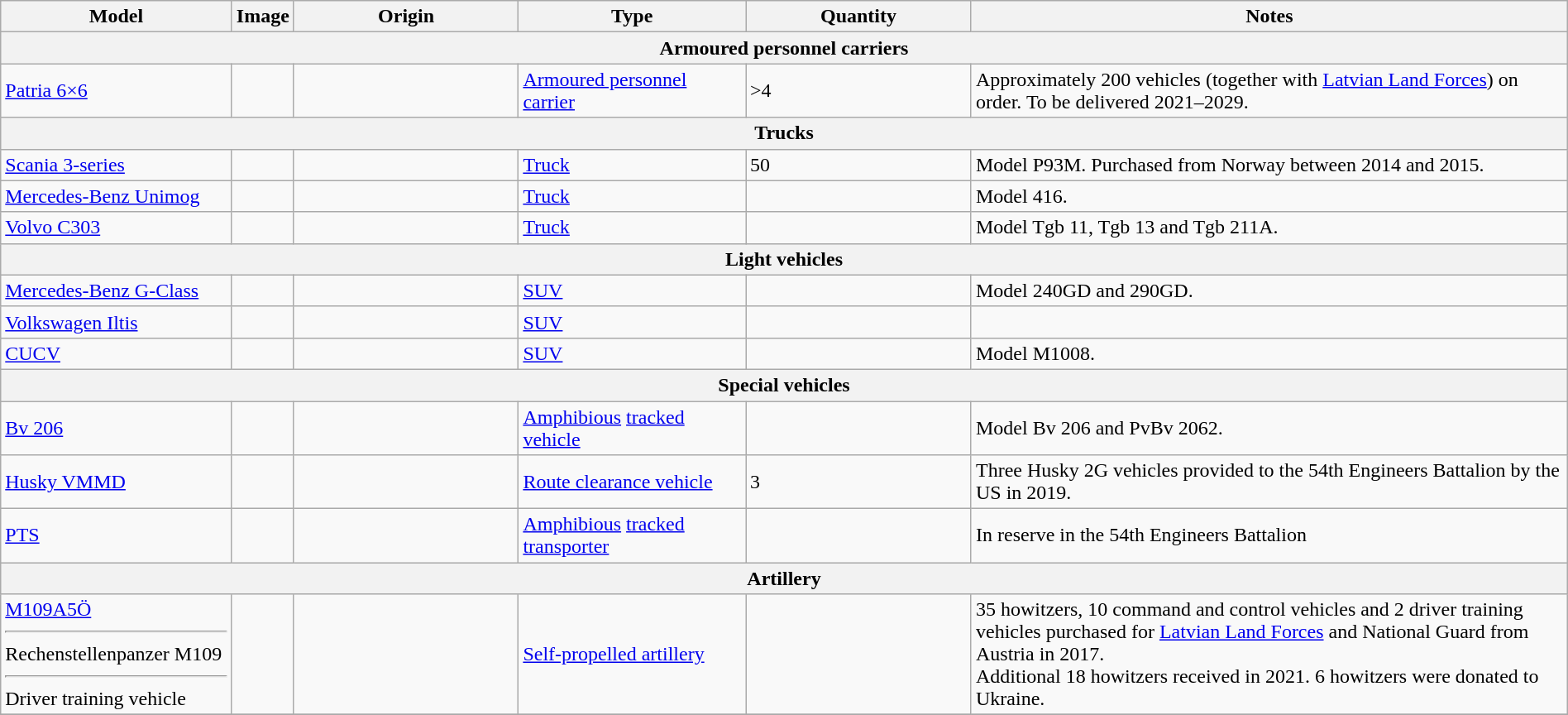<table class="wikitable" style="width:100%;">
<tr>
<th style="width:15%;">Model</th>
<th style="width:0%;">Image</th>
<th style="width:15%;">Origin</th>
<th style="width:15%;">Type</th>
<th style="width:15%;">Quantity</th>
<th style="width:40%;">Notes</th>
</tr>
<tr>
<th colspan="6">Armoured personnel carriers</th>
</tr>
<tr>
<td><a href='#'>Patria 6×6</a></td>
<td></td>
<td><br></td>
<td><a href='#'>Armoured personnel carrier</a></td>
<td>>4</td>
<td>Approximately 200 vehicles (together with <a href='#'>Latvian Land Forces</a>) on order. To be delivered 2021–2029.</td>
</tr>
<tr>
<th colspan="6" style="align: center;">Trucks</th>
</tr>
<tr>
<td><a href='#'>Scania 3-series</a></td>
<td></td>
<td></td>
<td><a href='#'>Truck</a></td>
<td>50</td>
<td>Model P93M. Purchased from Norway between 2014 and 2015.</td>
</tr>
<tr>
<td><a href='#'>Mercedes-Benz Unimog</a></td>
<td></td>
<td></td>
<td><a href='#'>Truck</a></td>
<td></td>
<td>Model 416.</td>
</tr>
<tr>
<td><a href='#'>Volvo C303</a></td>
<td></td>
<td></td>
<td><a href='#'>Truck</a></td>
<td></td>
<td>Model Tgb 11, Tgb 13 and Tgb 211A.</td>
</tr>
<tr>
<th colspan="6" style="align: center;">Light vehicles</th>
</tr>
<tr>
<td><a href='#'>Mercedes-Benz G-Class</a></td>
<td></td>
<td></td>
<td><a href='#'>SUV</a></td>
<td></td>
<td>Model 240GD and 290GD.</td>
</tr>
<tr>
<td><a href='#'>Volkswagen Iltis</a></td>
<td></td>
<td></td>
<td><a href='#'>SUV</a></td>
<td></td>
<td></td>
</tr>
<tr>
<td><a href='#'>CUCV</a></td>
<td></td>
<td></td>
<td><a href='#'>SUV</a></td>
<td></td>
<td>Model M1008.</td>
</tr>
<tr>
<th colspan="6" style="align: center;">Special vehicles</th>
</tr>
<tr>
<td><a href='#'>Bv 206</a></td>
<td></td>
<td></td>
<td><a href='#'>Amphibious</a> <a href='#'>tracked vehicle</a></td>
<td></td>
<td>Model Bv 206 and PvBv 2062.</td>
</tr>
<tr>
<td><a href='#'>Husky VMMD</a></td>
<td></td>
<td></td>
<td><a href='#'>Route clearance vehicle</a></td>
<td>3</td>
<td>Three Husky 2G vehicles provided to the 54th Engineers Battalion by the US in 2019.</td>
</tr>
<tr>
<td><a href='#'>PTS</a></td>
<td></td>
<td></td>
<td><a href='#'>Amphibious</a> <a href='#'>tracked transporter</a></td>
<td></td>
<td>In reserve in the 54th Engineers Battalion</td>
</tr>
<tr>
<th colspan="6" style="align: center;">Artillery</th>
</tr>
<tr>
<td><a href='#'>M109A5Ö</a><hr>Rechenstellenpanzer M109<hr>Driver training vehicle</td>
<td></td>
<td><br></td>
<td><a href='#'>Self-propelled artillery</a></td>
<td></td>
<td>35 howitzers, 10 command and control vehicles and 2 driver training vehicles purchased for <a href='#'>Latvian Land Forces</a> and National Guard from Austria in 2017.<br>Additional 18 howitzers received in 2021. 6 howitzers were donated to Ukraine.</td>
</tr>
<tr>
</tr>
</table>
